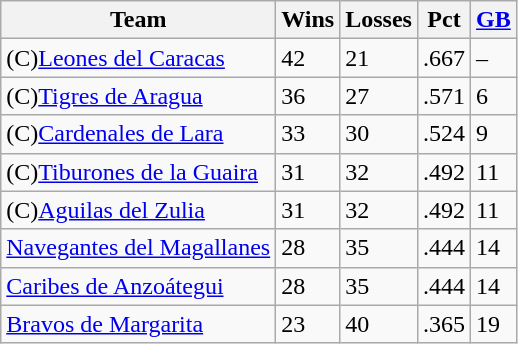<table class="wikitable">
<tr>
<th>Team</th>
<th>Wins</th>
<th>Losses</th>
<th>Pct</th>
<th><a href='#'>GB</a></th>
</tr>
<tr>
<td>(C)<a href='#'>Leones del Caracas</a></td>
<td>42</td>
<td>21</td>
<td>.667</td>
<td>–</td>
</tr>
<tr>
<td>(C)<a href='#'>Tigres de Aragua</a></td>
<td>36</td>
<td>27</td>
<td>.571</td>
<td>6</td>
</tr>
<tr>
<td>(C)<a href='#'>Cardenales de Lara</a></td>
<td>33</td>
<td>30</td>
<td>.524</td>
<td>9</td>
</tr>
<tr>
<td>(C)<a href='#'>Tiburones de la Guaira</a></td>
<td>31</td>
<td>32</td>
<td>.492</td>
<td>11</td>
</tr>
<tr>
<td>(C)<a href='#'>Aguilas del Zulia</a></td>
<td>31</td>
<td>32</td>
<td>.492</td>
<td>11</td>
</tr>
<tr>
<td><a href='#'>Navegantes del Magallanes</a></td>
<td>28</td>
<td>35</td>
<td>.444</td>
<td>14</td>
</tr>
<tr>
<td><a href='#'>Caribes de Anzoátegui</a></td>
<td>28</td>
<td>35</td>
<td>.444</td>
<td>14</td>
</tr>
<tr>
<td><a href='#'>Bravos de Margarita</a></td>
<td>23</td>
<td>40</td>
<td>.365</td>
<td>19</td>
</tr>
</table>
